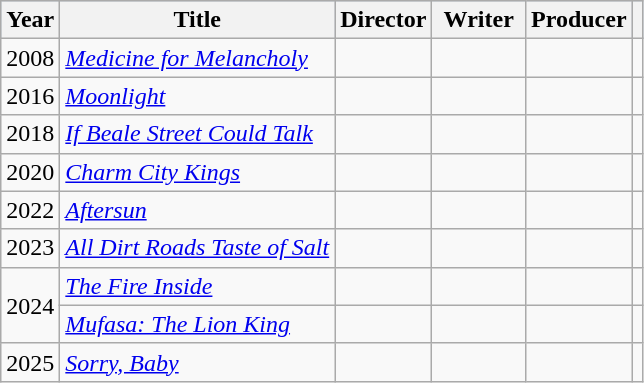<table class="wikitable">
<tr style="background:#B0C4DE;">
<th>Year</th>
<th>Title</th>
<th width=55>Director</th>
<th width=55>Writer</th>
<th width=55>Producer</th>
<th></th>
</tr>
<tr>
<td>2008</td>
<td><em><a href='#'>Medicine for Melancholy</a></em></td>
<td></td>
<td></td>
<td></td>
<td></td>
</tr>
<tr>
<td>2016</td>
<td><em><a href='#'>Moonlight</a></em></td>
<td></td>
<td></td>
<td></td>
<td></td>
</tr>
<tr>
<td>2018</td>
<td><em><a href='#'>If Beale Street Could Talk</a></em></td>
<td></td>
<td></td>
<td></td>
<td></td>
</tr>
<tr>
<td>2020</td>
<td><em><a href='#'>Charm City Kings</a></em></td>
<td></td>
<td></td>
<td></td>
<td></td>
</tr>
<tr>
<td>2022</td>
<td><em><a href='#'>Aftersun</a></em></td>
<td></td>
<td></td>
<td></td>
<td></td>
</tr>
<tr>
<td>2023</td>
<td><em><a href='#'>All Dirt Roads Taste of Salt</a></em></td>
<td></td>
<td></td>
<td></td>
<td></td>
</tr>
<tr>
<td rowspan="2">2024</td>
<td><em><a href='#'>The Fire Inside</a></em></td>
<td></td>
<td></td>
<td></td>
<td></td>
</tr>
<tr>
<td><em><a href='#'>Mufasa: The Lion King</a></em></td>
<td></td>
<td></td>
<td></td>
<td></td>
</tr>
<tr>
<td>2025</td>
<td><em><a href='#'>Sorry, Baby</a></em></td>
<td></td>
<td></td>
<td></td>
<td></td>
</tr>
</table>
